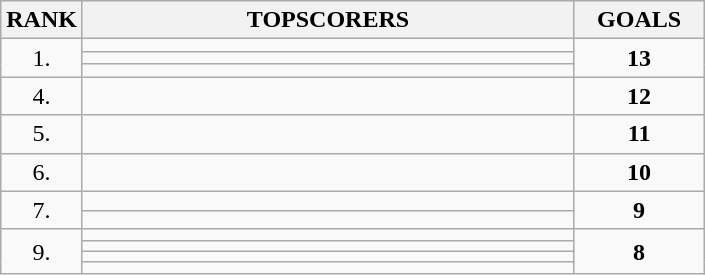<table class="wikitable">
<tr>
<th>RANK</th>
<th style="width: 20em">TOPSCORERS</th>
<th style="width: 5em">GOALS</th>
</tr>
<tr>
<td rowspan=3 align="center">1.</td>
<td></td>
<td rowspan=3 align="center"><strong>13</strong></td>
</tr>
<tr>
<td></td>
</tr>
<tr>
<td></td>
</tr>
<tr>
<td align="center">4.</td>
<td></td>
<td align="center"><strong>12</strong></td>
</tr>
<tr>
<td align="center">5.</td>
<td></td>
<td align="center"><strong>11</strong></td>
</tr>
<tr>
<td align="center">6.</td>
<td></td>
<td align="center"><strong>10</strong></td>
</tr>
<tr>
<td rowspan=2 align="center">7.</td>
<td></td>
<td rowspan=2 align="center"><strong>9</strong></td>
</tr>
<tr>
<td></td>
</tr>
<tr>
<td rowspan=4 align="center">9.</td>
<td></td>
<td rowspan=4 align="center"><strong>8</strong></td>
</tr>
<tr>
<td></td>
</tr>
<tr>
<td></td>
</tr>
<tr>
<td></td>
</tr>
</table>
